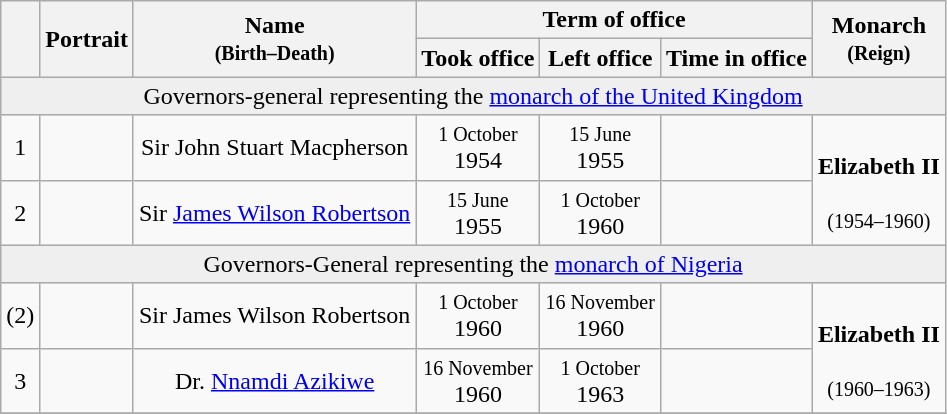<table class="wikitable" style="text-align:center;">
<tr>
<th rowspan="2"></th>
<th rowspan="2">Portrait</th>
<th rowspan="2">Name<br><small>(Birth–Death)</small></th>
<th colspan="3">Term of office</th>
<th rowspan="2">Monarch<br><small>(Reign)</small></th>
</tr>
<tr>
<th>Took office</th>
<th>Left office</th>
<th>Time in office</th>
</tr>
<tr style="background:#efefef;">
<td colspan="7"> Governors-general representing the <a href='#'>monarch of the United Kingdom</a></td>
</tr>
<tr>
<td>1</td>
<td></td>
<td>Sir John Stuart Macpherson<br></td>
<td><small>1 October</small><br>1954</td>
<td><small>15 June</small><br>1955</td>
<td></td>
<td rowspan="2"><br><strong>Elizabeth II</strong><br><br><small>(1954–1960)</small></td>
</tr>
<tr>
<td>2</td>
<td></td>
<td>Sir <a href='#'>James Wilson Robertson</a><br></td>
<td><small>15 June</small><br>1955</td>
<td><small>1 October</small><br>1960</td>
<td></td>
</tr>
<tr style="background:#efefef;">
<td colspan="7"> Governors-General representing the <a href='#'>monarch of Nigeria</a></td>
</tr>
<tr>
<td>(2)</td>
<td></td>
<td>Sir James Wilson Robertson<br></td>
<td><small>1 October</small><br>1960</td>
<td><small>16 November</small><br>1960</td>
<td></td>
<td rowspan="2"><br><strong>Elizabeth II</strong><br><br><small>(1960–1963)</small></td>
</tr>
<tr>
<td>3</td>
<td></td>
<td>Dr. <a href='#'>Nnamdi Azikiwe</a><br></td>
<td><small>16 November</small><br>1960</td>
<td><small>1 October</small><br>1963</td>
<td></td>
</tr>
<tr>
</tr>
</table>
